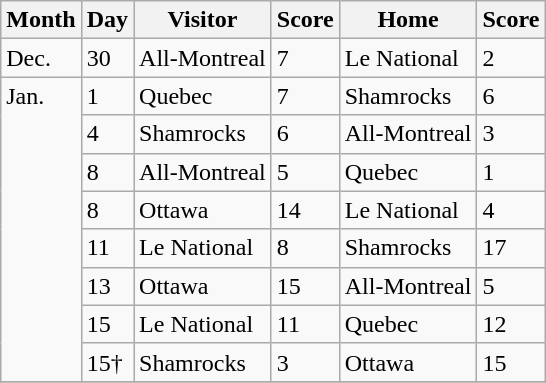<table class="wikitable">
<tr>
<th>Month</th>
<th>Day</th>
<th>Visitor</th>
<th>Score</th>
<th>Home</th>
<th>Score</th>
</tr>
<tr>
<td>Dec.</td>
<td>30</td>
<td>All-Montreal</td>
<td>7</td>
<td>Le National</td>
<td>2</td>
</tr>
<tr>
<td rowspan=8 valign=top>Jan.</td>
<td>1</td>
<td>Quebec</td>
<td>7</td>
<td>Shamrocks</td>
<td>6</td>
</tr>
<tr>
<td>4</td>
<td>Shamrocks</td>
<td>6</td>
<td>All-Montreal</td>
<td>3</td>
</tr>
<tr>
<td>8</td>
<td>All-Montreal</td>
<td>5</td>
<td>Quebec</td>
<td>1</td>
</tr>
<tr>
<td>8</td>
<td>Ottawa</td>
<td>14</td>
<td>Le National</td>
<td>4</td>
</tr>
<tr>
<td>11</td>
<td>Le National</td>
<td>8</td>
<td>Shamrocks</td>
<td>17</td>
</tr>
<tr>
<td>13</td>
<td>Ottawa</td>
<td>15</td>
<td>All-Montreal</td>
<td>5</td>
</tr>
<tr>
<td>15</td>
<td>Le National</td>
<td>11</td>
<td>Quebec</td>
<td>12</td>
</tr>
<tr>
<td>15†</td>
<td>Shamrocks</td>
<td>3</td>
<td>Ottawa</td>
<td>15</td>
</tr>
<tr>
</tr>
</table>
